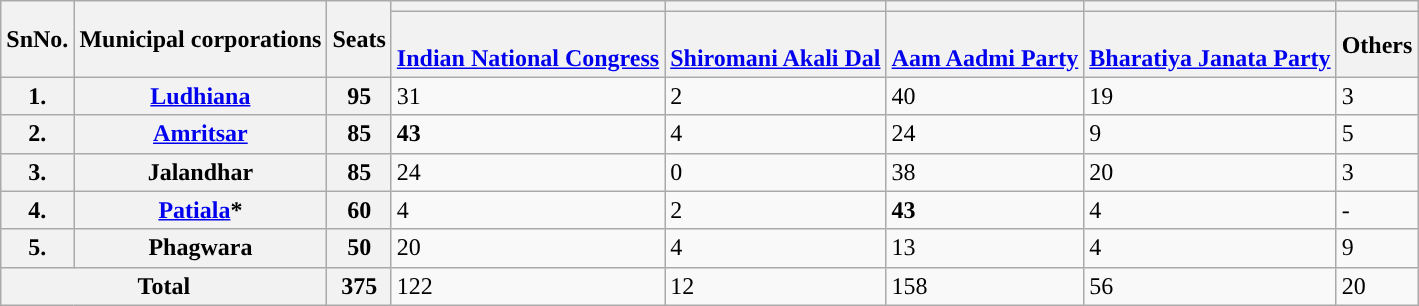<table class="wikitable sortable">
<tr>
<th rowspan="2">SnNo.</th>
<th rowspan="2">Municipal corporations</th>
<th rowspan="2">Seats</th>
<th style="background:"></th>
<th style="background:"></th>
<th style="background:"></th>
<th style="background:"></th>
<th style="background:"></th>
</tr>
<tr>
<th><br><a href='#'>Indian National Congress</a></th>
<th><br><a href='#'>Shiromani Akali Dal</a></th>
<th><br><a href='#'>Aam Aadmi Party</a></th>
<th><br><a href='#'>Bharatiya Janata Party</a></th>
<th>Others</th>
</tr>
<tr>
<th>1.</th>
<th><a href='#'>Ludhiana</a></th>
<th>95</th>
<td>31</td>
<td>2</td>
<td>40</td>
<td>19</td>
<td>3</td>
</tr>
<tr>
<th>2.</th>
<th><a href='#'>Amritsar</a></th>
<th>85</th>
<td><strong>43</strong></td>
<td>4</td>
<td>24</td>
<td>9</td>
<td>5</td>
</tr>
<tr>
<th>3.</th>
<th>Jalandhar</th>
<th>85</th>
<td>24</td>
<td>0</td>
<td>38</td>
<td>20</td>
<td>3</td>
</tr>
<tr>
<th>4.</th>
<th><a href='#'>Patiala</a>*</th>
<th>60</th>
<td>4</td>
<td>2</td>
<td><strong>43</strong></td>
<td>4</td>
<td>-</td>
</tr>
<tr>
<th>5.</th>
<th>Phagwara</th>
<th>50</th>
<td>20</td>
<td>4</td>
<td>13</td>
<td>4</td>
<td>9</td>
</tr>
<tr>
<th colspan="2">Total</th>
<th>375</th>
<td>122</td>
<td>12</td>
<td>158</td>
<td>56</td>
<td>20</td>
</tr>
</table>
